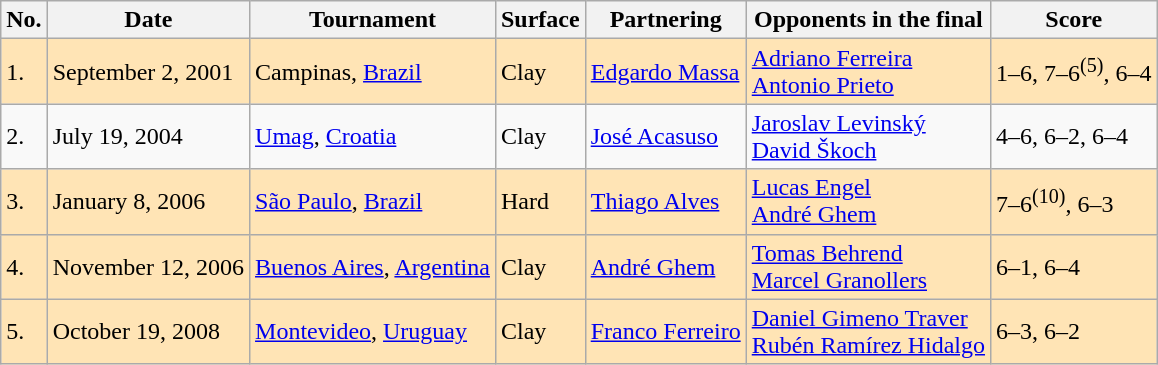<table class="sortable wikitable">
<tr>
<th>No.</th>
<th>Date</th>
<th>Tournament</th>
<th>Surface</th>
<th>Partnering</th>
<th>Opponents in the final</th>
<th>Score</th>
</tr>
<tr bgcolor="moccasin">
<td>1.</td>
<td>September 2, 2001</td>
<td>Campinas, <a href='#'>Brazil</a></td>
<td>Clay</td>
<td> <a href='#'>Edgardo Massa</a></td>
<td> <a href='#'>Adriano Ferreira</a> <br>  <a href='#'>Antonio Prieto</a></td>
<td>1–6, 7–6<sup>(5)</sup>, 6–4</td>
</tr>
<tr>
<td>2.</td>
<td>July 19, 2004</td>
<td><a href='#'>Umag</a>, <a href='#'>Croatia</a></td>
<td>Clay</td>
<td> <a href='#'>José Acasuso</a></td>
<td> <a href='#'>Jaroslav Levinský</a> <br>  <a href='#'>David Škoch</a></td>
<td>4–6, 6–2, 6–4</td>
</tr>
<tr bgcolor="moccasin">
<td>3.</td>
<td>January 8, 2006</td>
<td><a href='#'>São Paulo</a>, <a href='#'>Brazil</a></td>
<td>Hard</td>
<td> <a href='#'>Thiago Alves</a></td>
<td> <a href='#'>Lucas Engel</a> <br>  <a href='#'>André Ghem</a></td>
<td>7–6<sup>(10)</sup>, 6–3</td>
</tr>
<tr bgcolor="moccasin">
<td>4.</td>
<td>November 12, 2006</td>
<td><a href='#'>Buenos Aires</a>, <a href='#'>Argentina</a></td>
<td>Clay</td>
<td> <a href='#'>André Ghem</a></td>
<td> <a href='#'>Tomas Behrend</a> <br>  <a href='#'>Marcel Granollers</a></td>
<td>6–1, 6–4</td>
</tr>
<tr bgcolor="moccasin">
<td>5.</td>
<td>October 19, 2008</td>
<td><a href='#'>Montevideo</a>, <a href='#'>Uruguay</a></td>
<td>Clay</td>
<td> <a href='#'>Franco Ferreiro</a></td>
<td> <a href='#'>Daniel Gimeno Traver</a> <br>  <a href='#'>Rubén Ramírez Hidalgo</a></td>
<td>6–3, 6–2</td>
</tr>
</table>
